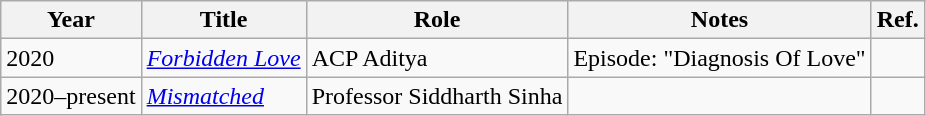<table class="wikitable">
<tr>
<th>Year</th>
<th>Title</th>
<th>Role</th>
<th>Notes</th>
<th>Ref.</th>
</tr>
<tr>
<td>2020</td>
<td><em><a href='#'>Forbidden Love</a></em></td>
<td>ACP Aditya</td>
<td>Episode: "Diagnosis Of Love"</td>
<td></td>
</tr>
<tr>
<td>2020–present</td>
<td><em><a href='#'>Mismatched</a></em></td>
<td>Professor Siddharth Sinha</td>
<td></td>
<td></td>
</tr>
</table>
